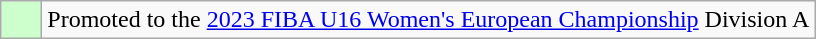<table class="wikitable">
<tr>
<td width=20px bgcolor="#ccffcc"></td>
<td>Promoted to the <a href='#'>2023 FIBA U16 Women's European Championship</a> Division A</td>
</tr>
</table>
